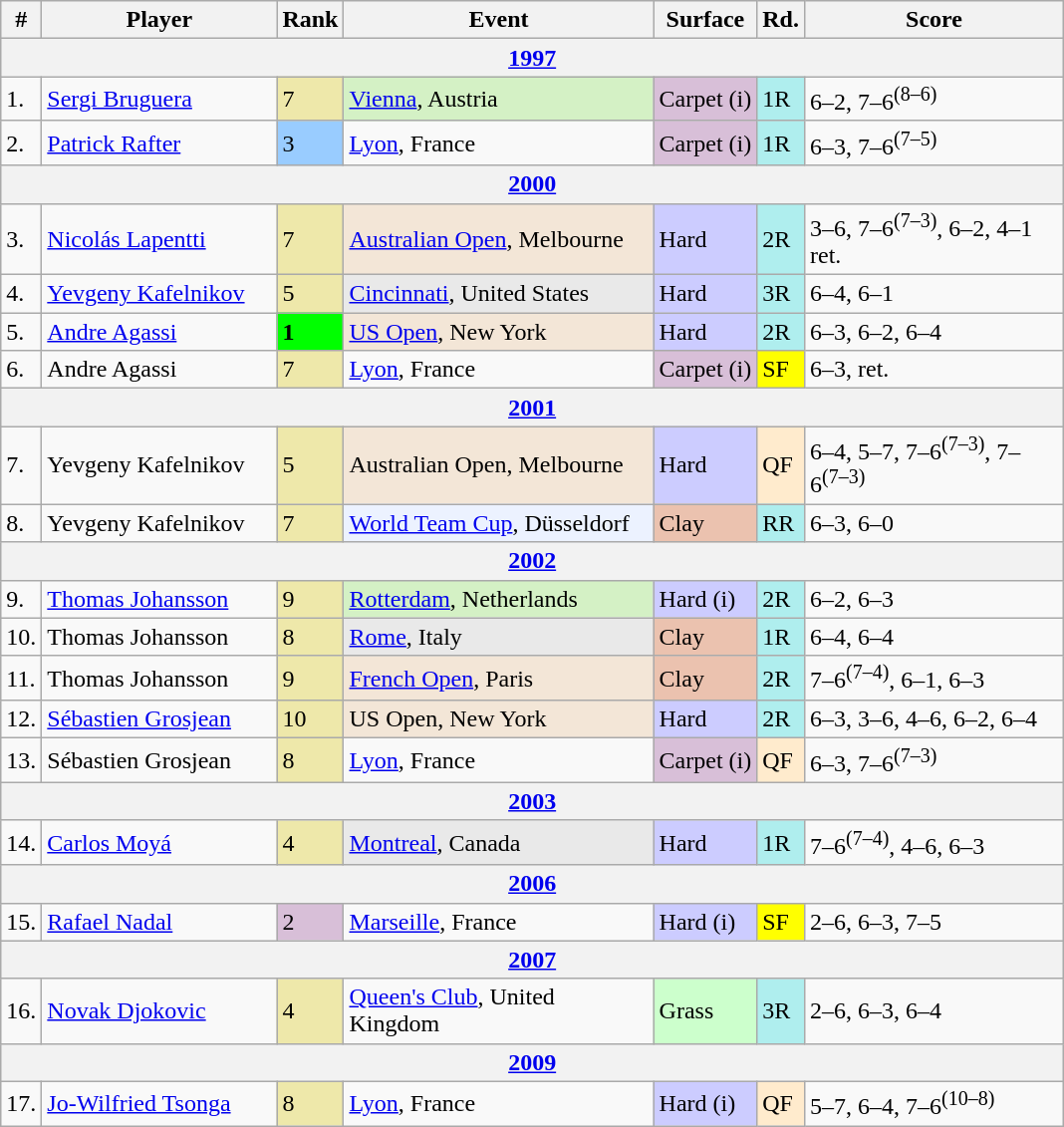<table class="wikitable sortable">
<tr>
<th>#</th>
<th width=150>Player</th>
<th>Rank</th>
<th width=200>Event</th>
<th>Surface</th>
<th>Rd.</th>
<th width=166>Score</th>
</tr>
<tr>
<th colspan=7><a href='#'>1997</a></th>
</tr>
<tr>
<td>1.</td>
<td> <a href='#'>Sergi Bruguera</a></td>
<td bgcolor=EEE8AA>7</td>
<td bgcolor=d4f1c5><a href='#'>Vienna</a>, Austria</td>
<td bgcolor=thistle>Carpet (i)</td>
<td bgcolor=afeeee>1R</td>
<td>6–2, 7–6<sup>(8–6)</sup></td>
</tr>
<tr>
<td>2.</td>
<td> <a href='#'>Patrick Rafter</a></td>
<td bgcolor=99ccff>3</td>
<td><a href='#'>Lyon</a>, France</td>
<td bgcolor=thistle>Carpet (i)</td>
<td bgcolor=afeeee>1R</td>
<td>6–3, 7–6<sup>(7–5)</sup></td>
</tr>
<tr>
<th colspan=7><a href='#'>2000</a></th>
</tr>
<tr>
<td>3.</td>
<td> <a href='#'>Nicolás Lapentti</a></td>
<td bgcolor=EEE8AA>7</td>
<td bgcolor=f3e6d7><a href='#'>Australian Open</a>, Melbourne</td>
<td bgcolor=CCCCFF>Hard</td>
<td bgcolor=afeeee>2R</td>
<td>3–6, 7–6<sup>(7–3)</sup>, 6–2, 4–1 ret.</td>
</tr>
<tr>
<td>4.</td>
<td> <a href='#'>Yevgeny Kafelnikov</a></td>
<td bgcolor=EEE8AA>5</td>
<td bgcolor=e9e9e9><a href='#'>Cincinnati</a>, United States</td>
<td bgcolor=CCCCFF>Hard</td>
<td bgcolor=afeeee>3R</td>
<td>6–4, 6–1</td>
</tr>
<tr>
<td>5.</td>
<td> <a href='#'>Andre Agassi</a></td>
<td bgcolor=lime><strong>1</strong></td>
<td bgcolor=f3e6d7><a href='#'>US Open</a>, New York</td>
<td bgcolor=CCCCFF>Hard</td>
<td bgcolor=afeeee>2R</td>
<td>6–3, 6–2, 6–4</td>
</tr>
<tr>
<td>6.</td>
<td> Andre Agassi</td>
<td bgcolor=EEE8AA>7</td>
<td><a href='#'>Lyon</a>, France</td>
<td bgcolor=thistle>Carpet (i)</td>
<td bgcolor=yellow>SF</td>
<td>6–3, ret.</td>
</tr>
<tr>
<th colspan=7><a href='#'>2001</a></th>
</tr>
<tr>
<td>7.</td>
<td> Yevgeny Kafelnikov</td>
<td bgcolor=EEE8AA>5</td>
<td bgcolor=f3e6d7>Australian Open, Melbourne</td>
<td bgcolor=CCCCFF>Hard</td>
<td bgcolor=ffebcd>QF</td>
<td>6–4, 5–7, 7–6<sup>(7–3)</sup>, 7–6<sup>(7–3)</sup></td>
</tr>
<tr>
<td>8.</td>
<td> Yevgeny Kafelnikov</td>
<td bgcolor=EEE8AA>7</td>
<td bgcolor=ECF2FF><a href='#'>World Team Cup</a>, Düsseldorf</td>
<td bgcolor=#ebc2af>Clay</td>
<td bgcolor=afeeee>RR</td>
<td>6–3, 6–0</td>
</tr>
<tr>
<th colspan=7><a href='#'>2002</a></th>
</tr>
<tr>
<td>9.</td>
<td> <a href='#'>Thomas Johansson</a></td>
<td bgcolor=EEE8AA>9</td>
<td bgcolor=d4f1c5><a href='#'>Rotterdam</a>, Netherlands</td>
<td bgcolor=CCCCFF>Hard (i)</td>
<td bgcolor=afeeee>2R</td>
<td>6–2, 6–3</td>
</tr>
<tr>
<td>10.</td>
<td> Thomas Johansson</td>
<td bgcolor=EEE8AA>8</td>
<td bgcolor=e9e9e9><a href='#'>Rome</a>, Italy</td>
<td bgcolor=#ebc2af>Clay</td>
<td bgcolor=afeeee>1R</td>
<td>6–4, 6–4</td>
</tr>
<tr>
<td>11.</td>
<td> Thomas Johansson</td>
<td bgcolor=EEE8AA>9</td>
<td bgcolor=f3e6d7><a href='#'>French Open</a>, Paris</td>
<td bgcolor=#ebc2af>Clay</td>
<td bgcolor=afeeee>2R</td>
<td>7–6<sup>(7–4)</sup>, 6–1, 6–3</td>
</tr>
<tr>
<td>12.</td>
<td> <a href='#'>Sébastien Grosjean</a></td>
<td bgcolor=EEE8AA>10</td>
<td bgcolor=f3e6d7>US Open, New York</td>
<td bgcolor=CCCCFF>Hard</td>
<td bgcolor=afeeee>2R</td>
<td>6–3, 3–6, 4–6, 6–2, 6–4</td>
</tr>
<tr>
<td>13.</td>
<td> Sébastien Grosjean</td>
<td bgcolor=EEE8AA>8</td>
<td><a href='#'>Lyon</a>, France</td>
<td bgcolor=thistle>Carpet (i)</td>
<td bgcolor=ffebcd>QF</td>
<td>6–3, 7–6<sup>(7–3)</sup></td>
</tr>
<tr>
<th colspan=7><a href='#'>2003</a></th>
</tr>
<tr>
<td>14.</td>
<td> <a href='#'>Carlos Moyá</a></td>
<td bgcolor=EEE8AA>4</td>
<td bgcolor=e9e9e9><a href='#'>Montreal</a>, Canada</td>
<td bgcolor=CCCCFF>Hard</td>
<td bgcolor=afeeee>1R</td>
<td>7–6<sup>(7–4)</sup>, 4–6, 6–3</td>
</tr>
<tr>
<th colspan=7><a href='#'>2006</a></th>
</tr>
<tr>
<td>15.</td>
<td> <a href='#'>Rafael Nadal</a></td>
<td bgcolor=thistle>2</td>
<td><a href='#'>Marseille</a>, France</td>
<td bgcolor=CCCCFF>Hard (i)</td>
<td bgcolor=yellow>SF</td>
<td>2–6, 6–3, 7–5</td>
</tr>
<tr>
<th colspan=7><a href='#'>2007</a></th>
</tr>
<tr>
<td>16.</td>
<td> <a href='#'>Novak Djokovic</a></td>
<td bgcolor=EEE8AA>4</td>
<td><a href='#'>Queen's Club</a>, United Kingdom</td>
<td bgcolor=#cfc>Grass</td>
<td bgcolor=afeeee>3R</td>
<td>2–6, 6–3, 6–4</td>
</tr>
<tr>
<th colspan=7><a href='#'>2009</a></th>
</tr>
<tr>
<td>17.</td>
<td> <a href='#'>Jo-Wilfried Tsonga</a></td>
<td bgcolor=EEE8AA>8</td>
<td><a href='#'>Lyon</a>, France</td>
<td bgcolor=CCCCFF>Hard (i)</td>
<td bgcolor=ffebcd>QF</td>
<td>5–7, 6–4, 7–6<sup>(10–8)</sup></td>
</tr>
</table>
